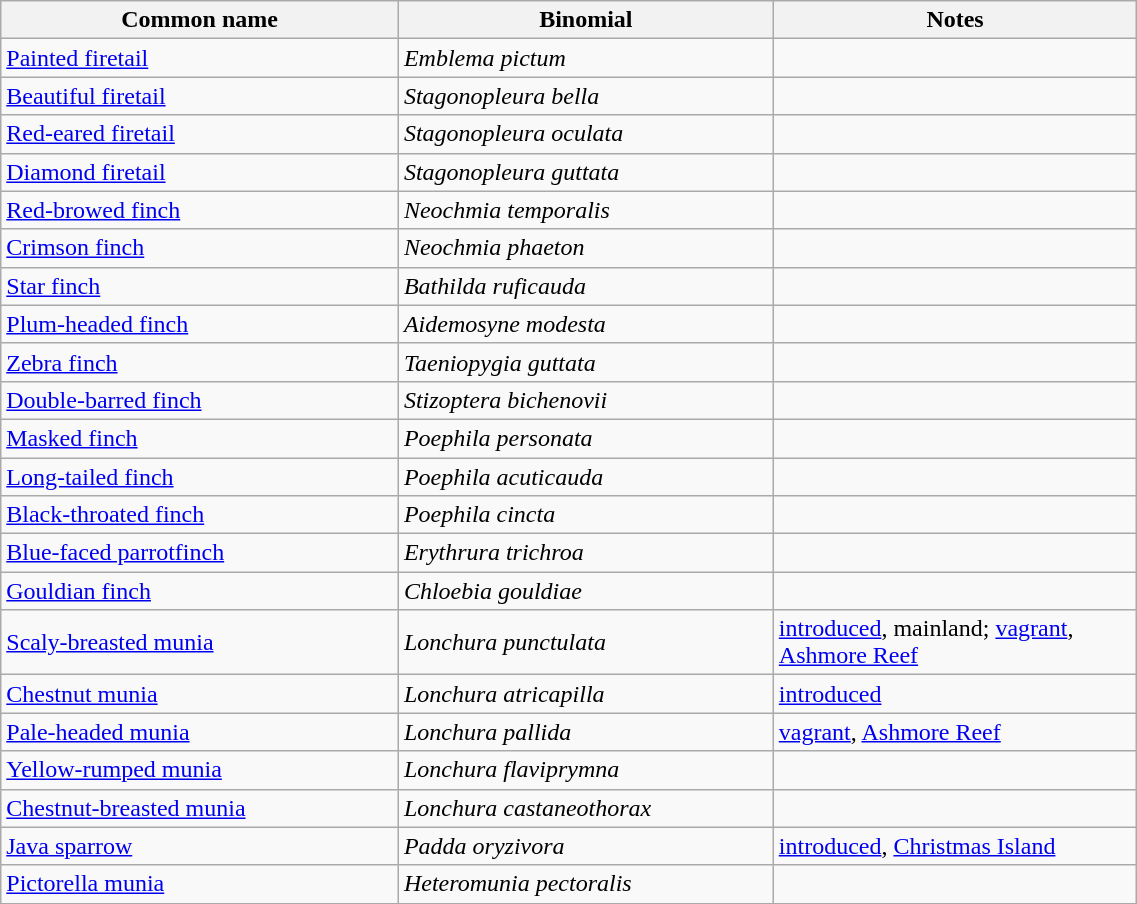<table style="width:60%;" class="wikitable">
<tr>
<th width=35%>Common name</th>
<th width=33%>Binomial</th>
<th width=32%>Notes</th>
</tr>
<tr>
<td><a href='#'>Painted firetail</a></td>
<td><em>Emblema pictum</em></td>
<td></td>
</tr>
<tr>
<td><a href='#'>Beautiful firetail</a></td>
<td><em>Stagonopleura bella</em></td>
<td></td>
</tr>
<tr>
<td><a href='#'>Red-eared firetail</a></td>
<td><em>Stagonopleura oculata</em></td>
<td></td>
</tr>
<tr>
<td><a href='#'>Diamond firetail</a></td>
<td><em>Stagonopleura guttata</em></td>
<td></td>
</tr>
<tr>
<td><a href='#'>Red-browed finch</a></td>
<td><em>Neochmia temporalis</em></td>
<td></td>
</tr>
<tr>
<td><a href='#'>Crimson finch</a></td>
<td><em>Neochmia phaeton</em></td>
<td></td>
</tr>
<tr>
<td><a href='#'>Star finch</a></td>
<td><em>Bathilda ruficauda</em></td>
<td></td>
</tr>
<tr>
<td><a href='#'>Plum-headed finch</a></td>
<td><em>Aidemosyne modesta</em></td>
<td></td>
</tr>
<tr>
<td><a href='#'>Zebra finch</a></td>
<td><em>Taeniopygia guttata</em></td>
<td></td>
</tr>
<tr>
<td><a href='#'>Double-barred finch</a></td>
<td><em>Stizoptera bichenovii</em></td>
<td></td>
</tr>
<tr>
<td><a href='#'>Masked finch</a></td>
<td><em>Poephila personata</em></td>
<td></td>
</tr>
<tr>
<td><a href='#'>Long-tailed finch</a></td>
<td><em>Poephila acuticauda</em></td>
<td></td>
</tr>
<tr>
<td><a href='#'>Black-throated finch</a></td>
<td><em>Poephila cincta</em></td>
<td></td>
</tr>
<tr>
<td><a href='#'>Blue-faced parrotfinch</a></td>
<td><em>Erythrura trichroa</em></td>
<td></td>
</tr>
<tr>
<td><a href='#'>Gouldian finch</a></td>
<td><em>Chloebia gouldiae</em></td>
<td></td>
</tr>
<tr>
<td><a href='#'>Scaly-breasted munia</a></td>
<td><em>Lonchura punctulata</em></td>
<td><a href='#'>introduced</a>, mainland; <a href='#'>vagrant</a>, <a href='#'>Ashmore Reef</a></td>
</tr>
<tr>
<td><a href='#'>Chestnut munia</a></td>
<td><em>Lonchura atricapilla</em></td>
<td><a href='#'>introduced</a></td>
</tr>
<tr>
<td><a href='#'>Pale-headed munia</a></td>
<td><em>Lonchura pallida</em></td>
<td><a href='#'>vagrant</a>, <a href='#'>Ashmore Reef</a></td>
</tr>
<tr>
<td><a href='#'>Yellow-rumped munia</a></td>
<td><em>Lonchura flaviprymna</em></td>
<td></td>
</tr>
<tr>
<td><a href='#'>Chestnut-breasted munia</a></td>
<td><em>Lonchura castaneothorax</em></td>
<td></td>
</tr>
<tr>
<td><a href='#'>Java sparrow</a></td>
<td><em>Padda oryzivora</em></td>
<td><a href='#'>introduced</a>, <a href='#'>Christmas Island</a></td>
</tr>
<tr>
<td><a href='#'>Pictorella munia</a></td>
<td><em>Heteromunia pectoralis</em></td>
<td></td>
</tr>
</table>
